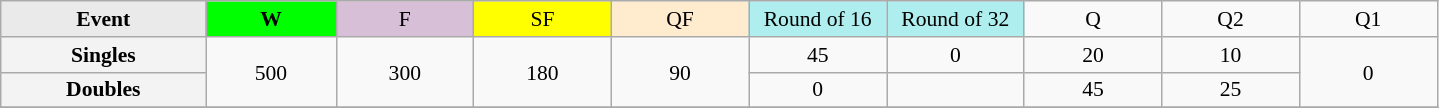<table class=wikitable style=font-size:90%;text-align:center>
<tr>
<td style="width:130px; background:#eaeaea;"><strong>Event</strong></td>
<td style="width:80px; background:lime;"><strong>W</strong></td>
<td style="width:85px; background:thistle;">F</td>
<td style="width:85px; background:#ff0;">SF</td>
<td style="width:85px; background:#ffebcd;">QF</td>
<td style="width:85px; background:#afeeee;">Round of 16</td>
<td style="width:85px; background:#afeeee;">Round of 32</td>
<td width=85>Q</td>
<td width=85>Q2</td>
<td width=85>Q1</td>
</tr>
<tr>
<th style="background:#f3f3f3;">Singles</th>
<td rowspan=2>500</td>
<td rowspan=2>300</td>
<td rowspan=2>180</td>
<td rowspan=2>90</td>
<td>45</td>
<td>0</td>
<td>20</td>
<td>10</td>
<td rowspan=2>0</td>
</tr>
<tr>
<th style="background:#f3f3f3;">Doubles</th>
<td>0</td>
<td></td>
<td>45</td>
<td>25</td>
</tr>
<tr>
</tr>
</table>
